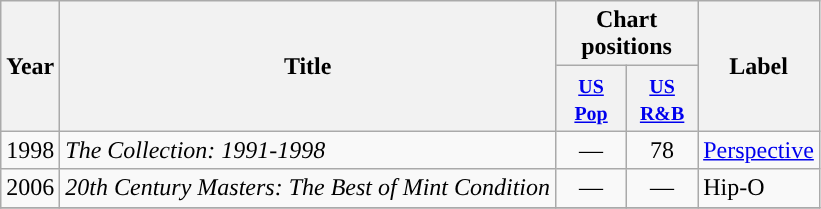<table class="wikitable">
<tr>
<th scope="col" rowspan="2">Year</th>
<th scope="col" rowspan="2">Title</th>
<th scope="col" colspan="2">Chart positions</th>
<th scope="col" rowspan="2">Label</th>
</tr>
<tr>
<th align="center" width="40"><small><a href='#'>US Pop</a></small><br></th>
<th align="center" width="40"><small><a href='#'>US R&B</a></small><br></th>
</tr>
<tr>
<td>1998</td>
<td><em>The Collection: 1991-1998</em></td>
<td align="center">—</td>
<td align="center">78</td>
<td><a href='#'>Perspective</a></td>
</tr>
<tr>
<td>2006</td>
<td><em>20th Century Masters: The Best of Mint Condition</em></td>
<td align="center">—</td>
<td align="center">—</td>
<td>Hip-O</td>
</tr>
<tr>
</tr>
</table>
